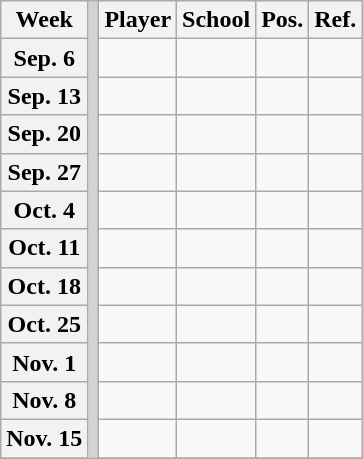<table class="wikitable plainrowheaders" border="1">
<tr>
<th scope="col">Week</th>
<th rowspan="13" style="background-color:lightgrey;"></th>
<th scope="col">Player</th>
<th scope="col">School</th>
<th scope="col">Pos.</th>
<th>Ref.</th>
</tr>
<tr>
<th scope="row">Sep. 6</th>
<td></td>
<td></td>
<td></td>
<td></td>
</tr>
<tr>
<th scope="row">Sep. 13</th>
<td></td>
<td></td>
<td></td>
<td></td>
</tr>
<tr>
<th scope="row">Sep. 20</th>
<td></td>
<td></td>
<td></td>
<td></td>
</tr>
<tr>
<th scope="row">Sep. 27</th>
<td></td>
<td></td>
<td></td>
<td></td>
</tr>
<tr>
<th scope="row">Oct. 4</th>
<td></td>
<td></td>
<td></td>
<td></td>
</tr>
<tr>
<th scope="row">Oct. 11</th>
<td></td>
<td></td>
<td></td>
<td></td>
</tr>
<tr>
<th scope="row">Oct. 18</th>
<td></td>
<td></td>
<td></td>
<td></td>
</tr>
<tr>
<th scope="row">Oct. 25</th>
<td></td>
<td></td>
<td></td>
<td></td>
</tr>
<tr>
<th scope="row">Nov. 1</th>
<td></td>
<td></td>
<td></td>
<td></td>
</tr>
<tr>
<th scope="row">Nov. 8</th>
<td></td>
<td></td>
<td></td>
<td></td>
</tr>
<tr>
<th scope="row">Nov. 15</th>
<td></td>
<td></td>
<td></td>
<td></td>
</tr>
<tr>
</tr>
</table>
